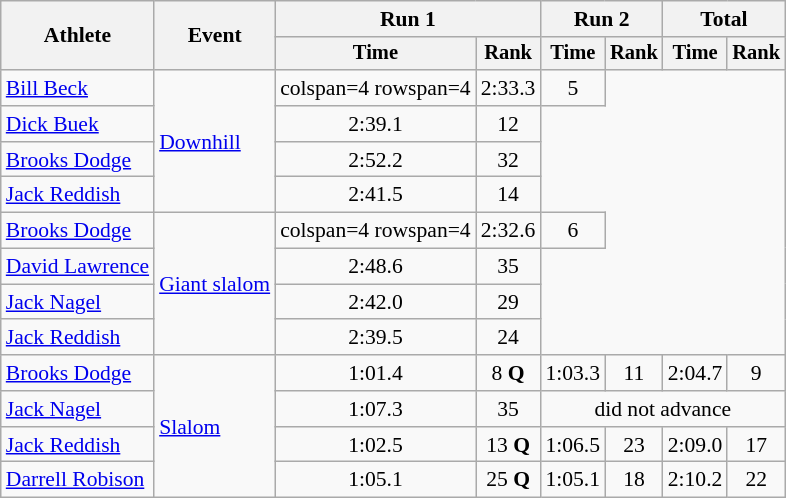<table class=wikitable style=font-size:90%;text-align:center>
<tr>
<th rowspan=2>Athlete</th>
<th rowspan=2>Event</th>
<th colspan=2>Run 1</th>
<th colspan=2>Run 2</th>
<th colspan=2>Total</th>
</tr>
<tr style=font-size:95%>
<th>Time</th>
<th>Rank</th>
<th>Time</th>
<th>Rank</th>
<th>Time</th>
<th>Rank</th>
</tr>
<tr>
<td align=left><a href='#'>Bill Beck</a></td>
<td align=left rowspan=4><a href='#'>Downhill</a></td>
<td>colspan=4 rowspan=4 </td>
<td>2:33.3</td>
<td>5</td>
</tr>
<tr>
<td align=left><a href='#'>Dick Buek</a></td>
<td>2:39.1</td>
<td>12</td>
</tr>
<tr>
<td align=left><a href='#'>Brooks Dodge</a></td>
<td>2:52.2</td>
<td>32</td>
</tr>
<tr>
<td align=left><a href='#'>Jack Reddish</a></td>
<td>2:41.5</td>
<td>14</td>
</tr>
<tr>
<td align=left><a href='#'>Brooks Dodge</a></td>
<td align=left rowspan=4><a href='#'>Giant slalom</a></td>
<td>colspan=4 rowspan=4 </td>
<td>2:32.6</td>
<td>6</td>
</tr>
<tr>
<td align=left><a href='#'>David Lawrence</a></td>
<td>2:48.6</td>
<td>35</td>
</tr>
<tr>
<td align=left><a href='#'>Jack Nagel</a></td>
<td>2:42.0</td>
<td>29</td>
</tr>
<tr>
<td align=left><a href='#'>Jack Reddish</a></td>
<td>2:39.5</td>
<td>24</td>
</tr>
<tr>
<td align=left><a href='#'>Brooks Dodge</a></td>
<td align=left rowspan=4><a href='#'>Slalom</a></td>
<td>1:01.4</td>
<td>8 <strong>Q</strong></td>
<td>1:03.3</td>
<td>11</td>
<td>2:04.7</td>
<td>9</td>
</tr>
<tr>
<td align=left><a href='#'>Jack Nagel</a></td>
<td>1:07.3</td>
<td>35</td>
<td colspan=4>did not advance</td>
</tr>
<tr>
<td align=left><a href='#'>Jack Reddish</a></td>
<td>1:02.5</td>
<td>13 <strong>Q</strong></td>
<td>1:06.5</td>
<td>23</td>
<td>2:09.0</td>
<td>17</td>
</tr>
<tr>
<td align=left><a href='#'>Darrell Robison</a></td>
<td>1:05.1</td>
<td>25 <strong>Q</strong></td>
<td>1:05.1</td>
<td>18</td>
<td>2:10.2</td>
<td>22</td>
</tr>
</table>
